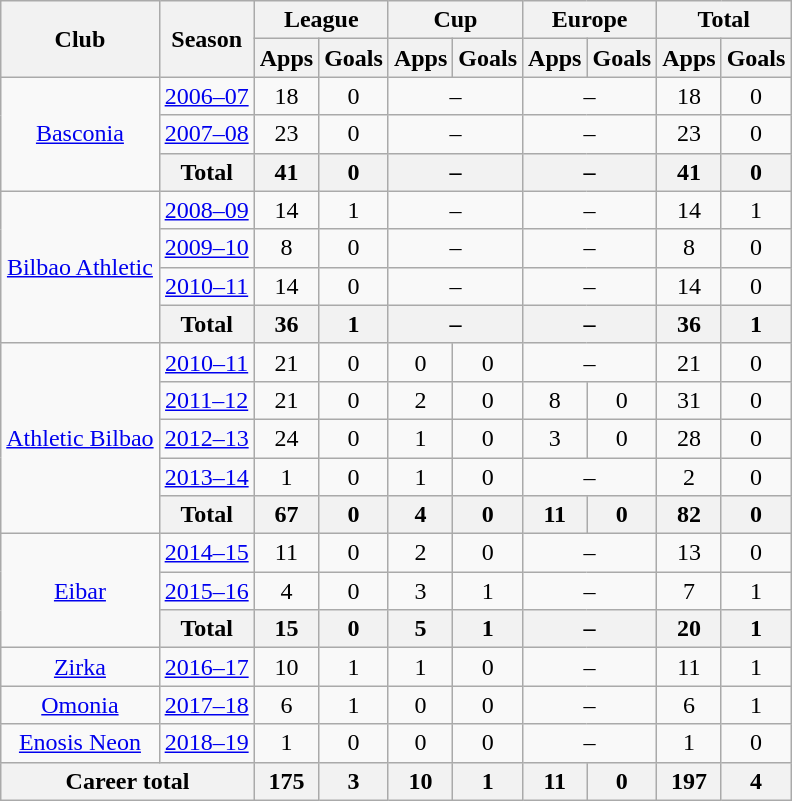<table class="wikitable" style="text-align:center">
<tr>
<th rowspan="2">Club</th>
<th rowspan="2">Season</th>
<th colspan="2">League</th>
<th colspan="2">Cup</th>
<th colspan="2">Europe</th>
<th colspan="2">Total</th>
</tr>
<tr>
<th>Apps</th>
<th>Goals</th>
<th>Apps</th>
<th>Goals</th>
<th>Apps</th>
<th>Goals</th>
<th>Apps</th>
<th>Goals</th>
</tr>
<tr>
<td rowspan="3"><a href='#'>Basconia</a></td>
<td><a href='#'>2006–07</a></td>
<td>18</td>
<td>0</td>
<td colspan="2">–</td>
<td colspan="2">–</td>
<td>18</td>
<td>0</td>
</tr>
<tr>
<td><a href='#'>2007–08</a></td>
<td>23</td>
<td>0</td>
<td colspan="2">–</td>
<td colspan="2">–</td>
<td>23</td>
<td>0</td>
</tr>
<tr>
<th>Total</th>
<th>41</th>
<th>0</th>
<th colspan="2">–</th>
<th colspan="2">–</th>
<th>41</th>
<th>0</th>
</tr>
<tr>
<td rowspan="4"><a href='#'>Bilbao Athletic</a></td>
<td><a href='#'>2008–09</a></td>
<td>14</td>
<td>1</td>
<td colspan="2">–</td>
<td colspan="2">–</td>
<td>14</td>
<td>1</td>
</tr>
<tr>
<td><a href='#'>2009–10</a></td>
<td>8</td>
<td>0</td>
<td colspan="2">–</td>
<td colspan="2">–</td>
<td>8</td>
<td>0</td>
</tr>
<tr>
<td><a href='#'>2010–11</a></td>
<td>14</td>
<td>0</td>
<td colspan="2">–</td>
<td colspan="2">–</td>
<td>14</td>
<td>0</td>
</tr>
<tr>
<th>Total</th>
<th>36</th>
<th>1</th>
<th colspan="2">–</th>
<th colspan="2">–</th>
<th>36</th>
<th>1</th>
</tr>
<tr>
<td rowspan="5"><a href='#'>Athletic Bilbao</a></td>
<td><a href='#'>2010–11</a></td>
<td>21</td>
<td>0</td>
<td>0</td>
<td>0</td>
<td colspan="2">–</td>
<td>21</td>
<td>0</td>
</tr>
<tr>
<td><a href='#'>2011–12</a></td>
<td>21</td>
<td>0</td>
<td>2</td>
<td>0</td>
<td>8</td>
<td>0</td>
<td>31</td>
<td>0</td>
</tr>
<tr>
<td><a href='#'>2012–13</a></td>
<td>24</td>
<td>0</td>
<td>1</td>
<td>0</td>
<td>3</td>
<td>0</td>
<td>28</td>
<td>0</td>
</tr>
<tr>
<td><a href='#'>2013–14</a></td>
<td>1</td>
<td>0</td>
<td>1</td>
<td>0</td>
<td colspan="2">–</td>
<td>2</td>
<td>0</td>
</tr>
<tr>
<th>Total</th>
<th>67</th>
<th>0</th>
<th>4</th>
<th>0</th>
<th>11</th>
<th>0</th>
<th>82</th>
<th>0</th>
</tr>
<tr>
<td rowspan="3"><a href='#'>Eibar</a></td>
<td><a href='#'>2014–15</a></td>
<td>11</td>
<td>0</td>
<td>2</td>
<td>0</td>
<td colspan="2">–</td>
<td>13</td>
<td>0</td>
</tr>
<tr>
<td><a href='#'>2015–16</a></td>
<td>4</td>
<td>0</td>
<td>3</td>
<td>1</td>
<td colspan="2">–</td>
<td>7</td>
<td>1</td>
</tr>
<tr>
<th>Total</th>
<th>15</th>
<th>0</th>
<th>5</th>
<th>1</th>
<th colspan="2">–</th>
<th>20</th>
<th>1</th>
</tr>
<tr>
<td><a href='#'>Zirka</a></td>
<td><a href='#'>2016–17</a></td>
<td>10</td>
<td>1</td>
<td>1</td>
<td>0</td>
<td colspan="2">–</td>
<td>11</td>
<td>1</td>
</tr>
<tr>
<td><a href='#'>Omonia</a></td>
<td><a href='#'>2017–18</a></td>
<td>6</td>
<td>1</td>
<td>0</td>
<td>0</td>
<td colspan="2">–</td>
<td>6</td>
<td>1</td>
</tr>
<tr>
<td><a href='#'>Enosis Neon</a></td>
<td><a href='#'>2018–19</a></td>
<td>1</td>
<td>0</td>
<td>0</td>
<td>0</td>
<td colspan="2">–</td>
<td>1</td>
<td>0</td>
</tr>
<tr>
<th colspan=2>Career total</th>
<th>175</th>
<th>3</th>
<th>10</th>
<th>1</th>
<th>11</th>
<th>0</th>
<th>197</th>
<th>4</th>
</tr>
</table>
